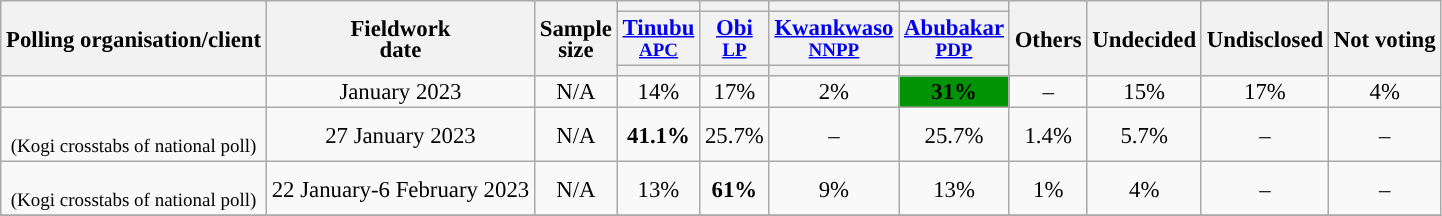<table class="wikitable" style="text-align:center;font-size:95%;line-height:14px;">
<tr>
<th rowspan="3">Polling organisation/client</th>
<th rowspan="3">Fieldwork<br>date</th>
<th rowspan="3">Sample<br>size</th>
<th></th>
<th></th>
<th></th>
<th></th>
<th rowspan="3">Others</th>
<th rowspan="3">Undecided</th>
<th rowspan="3">Undisclosed</th>
<th rowspan="3">Not voting</th>
</tr>
<tr>
<th><a href='#'>Tinubu</a><br><small><a href='#'>APC</a></small></th>
<th><a href='#'>Obi</a><br><small><a href='#'>LP</a></small></th>
<th><a href='#'>Kwankwaso</a><br><small><a href='#'>NNPP</a></small></th>
<th><a href='#'>Abubakar</a><br><small><a href='#'>PDP</a></small></th>
</tr>
<tr>
<th style="background:"></th>
<th style="background:"></th>
<th style="background:"></th>
<th style="background:"></th>
</tr>
<tr>
<td></td>
<td>January 2023</td>
<td>N/A</td>
<td>14%</td>
<td>17%</td>
<td>2%</td>
<td bgcolor=#009404><strong>31%</strong></td>
<td>–</td>
<td>15%</td>
<td>17%</td>
<td>4%</td>
</tr>
<tr>
<td><br><small>(Kogi crosstabs of national poll)</small></td>
<td>27 January 2023</td>
<td>N/A</td>
<td><strong>41.1%</strong></td>
<td>25.7%</td>
<td>–</td>
<td>25.7%</td>
<td>1.4%</td>
<td>5.7%</td>
<td>–</td>
<td>–</td>
</tr>
<tr>
<td><br><small>(Kogi crosstabs of national poll)</small></td>
<td>22 January-6 February 2023</td>
<td>N/A</td>
<td>13%</td>
<td><strong>61%</strong></td>
<td>9%</td>
<td>13%</td>
<td>1%</td>
<td>4%</td>
<td>–</td>
<td>–</td>
</tr>
<tr>
</tr>
</table>
